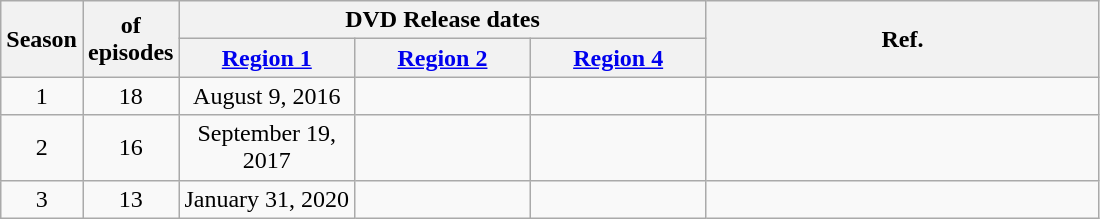<table class="wikitable plainrowheaders" style="text-align:center; width:58%;">
<tr>
<th scope="col" rowspan="2" style="width:5%;">Season</th>
<th scope="col" rowspan="2" style="width:5%;"> of<br>episodes</th>
<th scope="col" colspan="3" style="width:48%;">DVD Release dates</th>
<th rowspan="2">Ref.</th>
</tr>
<tr>
<th scope="col" style="width:16%;"><a href='#'>Region 1</a></th>
<th scope="col" style="width:16%;"><a href='#'>Region 2</a></th>
<th scope="col" style="width:16%;"><a href='#'>Region 4</a></th>
</tr>
<tr>
<td scope="row">1</td>
<td>18</td>
<td>August 9, 2016</td>
<td></td>
<td></td>
<td></td>
</tr>
<tr>
<td scope="row">2</td>
<td>16</td>
<td>September 19, 2017</td>
<td></td>
<td></td>
<td></td>
</tr>
<tr>
<td scope="row">3</td>
<td>13</td>
<td>January 31, 2020</td>
<td></td>
<td></td>
<td></td>
</tr>
</table>
